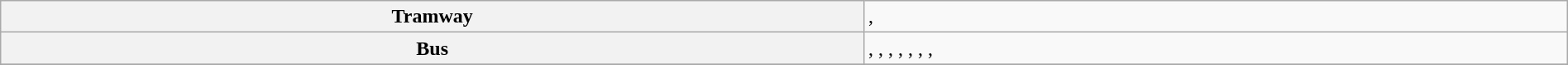<table class="wikitable" width="100%">
<tr>
<th scope=row>Tramway</th>
<td>, </td>
</tr>
<tr>
<th scope=row>Bus</th>
<td>, , , , , , , </td>
</tr>
<tr>
</tr>
</table>
